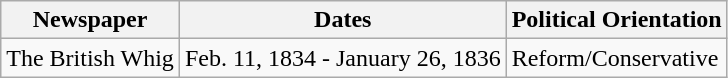<table class="wikitable">
<tr>
<th>Newspaper</th>
<th>Dates</th>
<th>Political Orientation</th>
</tr>
<tr>
<td>The British Whig</td>
<td>Feb. 11, 1834 - January 26, 1836</td>
<td>Reform/Conservative</td>
</tr>
</table>
